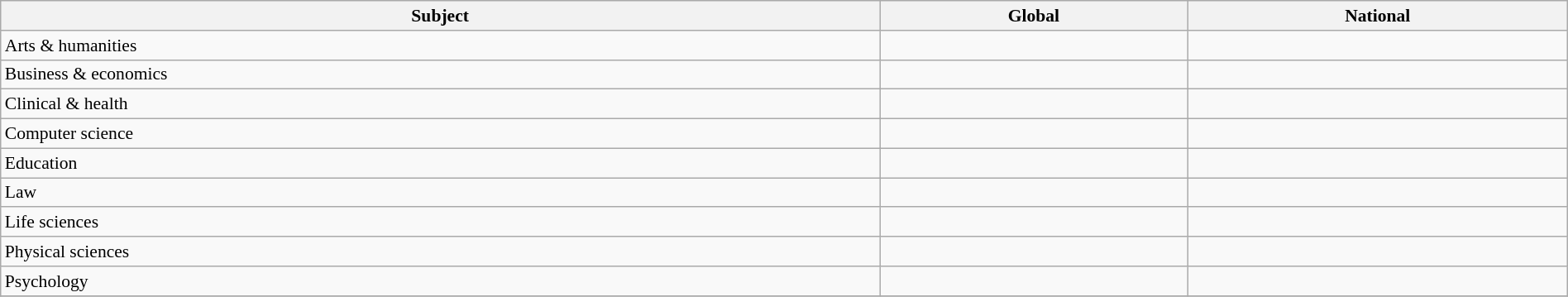<table class="wikitable sortable" style="width: 100%; font-size: 90%">
<tr>
<th>Subject</th>
<th>Global</th>
<th>National</th>
</tr>
<tr>
<td>Arts & humanities</td>
<td data-sort-value="98"></td>
<td data-sort-value="8"></td>
</tr>
<tr>
<td>Business & economics</td>
<td data-sort-value="201–250"></td>
<td data-sort-value="10–11"></td>
</tr>
<tr>
<td>Clinical & health</td>
<td data-sort-value="126–150"></td>
<td data-sort-value="7–10"></td>
</tr>
<tr>
<td>Computer science</td>
<td data-sort-value="301–400"></td>
<td data-sort-value="24–27"></td>
</tr>
<tr>
<td>Education</td>
<td data-sort-value="101–125"></td>
<td data-sort-value="6"></td>
</tr>
<tr>
<td>Law</td>
<td data-sort-value="42"></td>
<td data-sort-value="3"></td>
</tr>
<tr>
<td>Life sciences</td>
<td data-sort-value="151–175"></td>
<td data-sort-value="15–17"></td>
</tr>
<tr>
<td>Physical sciences</td>
<td data-sort-value="101–125"></td>
<td data-sort-value="10–11"></td>
</tr>
<tr>
<td>Psychology</td>
<td data-sort-value="126–150"></td>
<td data-sort-value="11–14"></td>
</tr>
<tr>
</tr>
</table>
